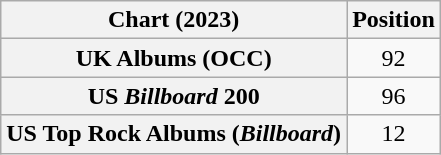<table class="wikitable sortable plainrowheaders" style="text-align:center">
<tr>
<th scope="col">Chart (2023)</th>
<th scope="col">Position</th>
</tr>
<tr>
<th scope="row">UK Albums (OCC)</th>
<td>92</td>
</tr>
<tr>
<th scope="row">US <em>Billboard</em> 200</th>
<td>96</td>
</tr>
<tr>
<th scope="row">US Top Rock Albums (<em>Billboard</em>)</th>
<td>12</td>
</tr>
</table>
